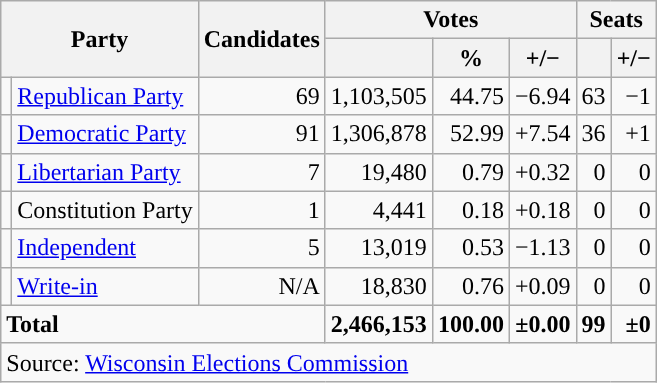<table class="wikitable">
<tr>
<th colspan="2" rowspan="2">Party</th>
<th rowspan="2">Candidates</th>
<th colspan="3">Votes</th>
<th colspan="2">Seats</th>
</tr>
<tr>
<th></th>
<th>%</th>
<th>+/−</th>
<th></th>
<th>+/−</th>
</tr>
<tr>
<td style="background-color:"></td>
<td><a href='#'>Republican Party</a></td>
<td align="right">69</td>
<td align="right">1,103,505</td>
<td align="right">44.75</td>
<td align="right">−6.94</td>
<td align="right">63</td>
<td align="right">−1</td>
</tr>
<tr>
<td style="background-color:"></td>
<td><a href='#'>Democratic Party</a></td>
<td align="right">91</td>
<td align="right">1,306,878</td>
<td align="right">52.99</td>
<td align="right">+7.54</td>
<td align="right">36</td>
<td align="right">+1</td>
</tr>
<tr>
<td style="background-color:"></td>
<td><a href='#'>Libertarian Party</a></td>
<td align="right">7</td>
<td align="right">19,480</td>
<td align="right">0.79</td>
<td align="right">+0.32</td>
<td align="right">0</td>
<td align="right">0</td>
</tr>
<tr>
<td style="background-color:"></td>
<td>Constitution Party</td>
<td align="right">1</td>
<td align="right">4,441</td>
<td align="right">0.18</td>
<td align="right">+0.18</td>
<td align="right">0</td>
<td align="right">0</td>
</tr>
<tr>
<td style="background-color:"></td>
<td><a href='#'>Independent</a></td>
<td align="right">5</td>
<td align="right">13,019</td>
<td align="right">0.53</td>
<td align="right">−1.13</td>
<td align="right">0</td>
<td align="right">0</td>
</tr>
<tr>
<td style="background-color:"></td>
<td><a href='#'>Write-in</a></td>
<td align="right">N/A</td>
<td align="right">18,830</td>
<td align="right">0.76</td>
<td align="right">+0.09</td>
<td align="right">0</td>
<td align="right">0</td>
</tr>
<tr>
<td colspan="3"><strong>Total</strong></td>
<td align="right"><strong>2,466,153</strong></td>
<td align="right"><strong>100.00</strong></td>
<td align="right"><strong>±0.00</strong></td>
<td align="right"><strong>99</strong></td>
<td align="right"><strong>±0</strong></td>
</tr>
<tr>
<td colspan="8">Source: <a href='#'>Wisconsin Elections Commission</a></td>
</tr>
</table>
